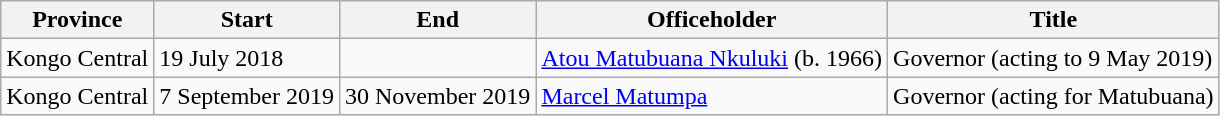<table class=wikitable sortable>
<tr>
<th>Province</th>
<th>Start</th>
<th>End</th>
<th>Officeholder</th>
<th>Title</th>
</tr>
<tr>
<td>Kongo Central</td>
<td>19 July 2018</td>
<td></td>
<td><a href='#'>Atou Matubuana Nkuluki</a> (b. 1966)</td>
<td>Governor (acting to 9 May 2019)</td>
</tr>
<tr>
<td>Kongo Central</td>
<td>7 September 2019</td>
<td>30 November 2019</td>
<td><a href='#'>Marcel Matumpa</a></td>
<td>Governor (acting for Matubuana)</td>
</tr>
</table>
